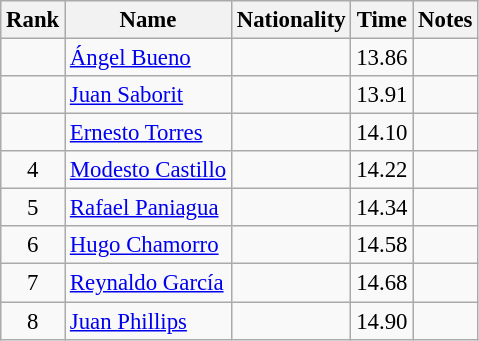<table class="wikitable sortable" style="text-align:center;font-size:95%">
<tr>
<th>Rank</th>
<th>Name</th>
<th>Nationality</th>
<th>Time</th>
<th>Notes</th>
</tr>
<tr>
<td></td>
<td align=left><a href='#'>Ángel Bueno</a></td>
<td align=left></td>
<td>13.86</td>
<td></td>
</tr>
<tr>
<td></td>
<td align=left><a href='#'>Juan Saborit</a></td>
<td align=left></td>
<td>13.91</td>
<td></td>
</tr>
<tr>
<td></td>
<td align=left><a href='#'>Ernesto Torres</a></td>
<td align=left></td>
<td>14.10</td>
<td></td>
</tr>
<tr>
<td>4</td>
<td align=left><a href='#'>Modesto Castillo</a></td>
<td align=left></td>
<td>14.22</td>
<td></td>
</tr>
<tr>
<td>5</td>
<td align=left><a href='#'>Rafael Paniagua</a></td>
<td align=left></td>
<td>14.34</td>
<td></td>
</tr>
<tr>
<td>6</td>
<td align=left><a href='#'>Hugo Chamorro</a></td>
<td align=left></td>
<td>14.58</td>
<td></td>
</tr>
<tr>
<td>7</td>
<td align=left><a href='#'>Reynaldo García</a></td>
<td align=left></td>
<td>14.68</td>
<td></td>
</tr>
<tr>
<td>8</td>
<td align=left><a href='#'>Juan Phillips</a></td>
<td align=left></td>
<td>14.90</td>
<td></td>
</tr>
</table>
